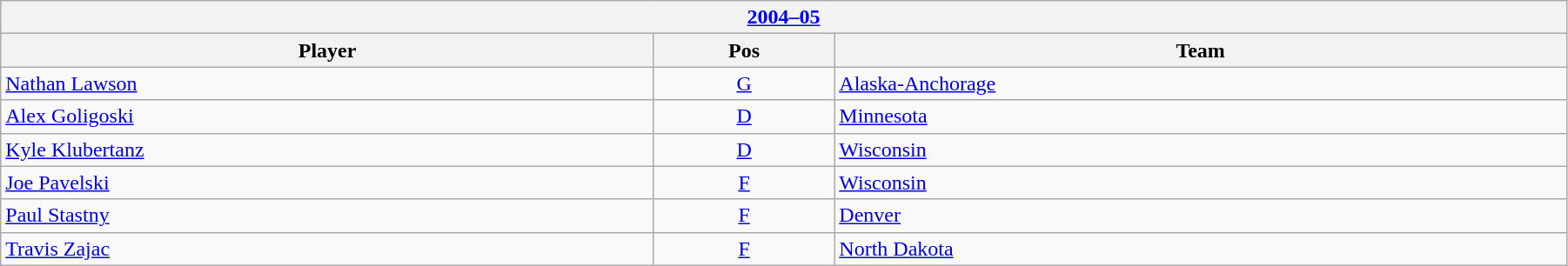<table class="wikitable" width=95%>
<tr>
<th colspan=3><a href='#'>2004–05</a></th>
</tr>
<tr>
<th>Player</th>
<th>Pos</th>
<th>Team</th>
</tr>
<tr>
<td><a href='#'>Nathan Lawson</a></td>
<td align=center><a href='#'>G</a></td>
<td><a href='#'>Alaska-Anchorage</a></td>
</tr>
<tr>
<td><a href='#'>Alex Goligoski</a></td>
<td align=center><a href='#'>D</a></td>
<td><a href='#'>Minnesota</a></td>
</tr>
<tr>
<td><a href='#'>Kyle Klubertanz</a></td>
<td align=center><a href='#'>D</a></td>
<td><a href='#'>Wisconsin</a></td>
</tr>
<tr>
<td><a href='#'>Joe Pavelski</a></td>
<td align=center><a href='#'>F</a></td>
<td><a href='#'>Wisconsin</a></td>
</tr>
<tr>
<td><a href='#'>Paul Stastny</a></td>
<td align=center><a href='#'>F</a></td>
<td><a href='#'>Denver</a></td>
</tr>
<tr>
<td><a href='#'>Travis Zajac</a></td>
<td align=center><a href='#'>F</a></td>
<td><a href='#'>North Dakota</a></td>
</tr>
</table>
